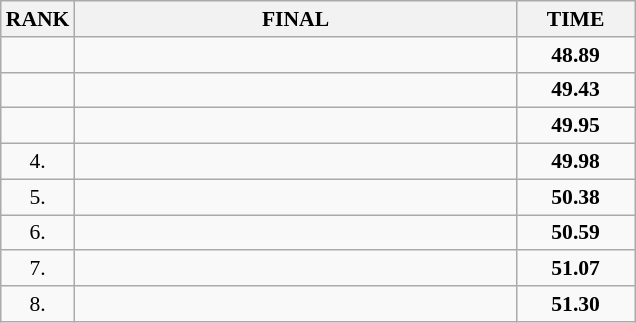<table class="wikitable" style="border-collapse: collapse; font-size: 90%;">
<tr>
<th>RANK</th>
<th style="width: 20em">FINAL</th>
<th style="width: 5em">TIME</th>
</tr>
<tr>
<td align="center"></td>
<td></td>
<td align="center"><strong>48.89</strong></td>
</tr>
<tr>
<td align="center"></td>
<td></td>
<td align="center"><strong>49.43</strong></td>
</tr>
<tr>
<td align="center"></td>
<td></td>
<td align="center"><strong>49.95</strong></td>
</tr>
<tr>
<td align="center">4.</td>
<td></td>
<td align="center"><strong>49.98</strong></td>
</tr>
<tr>
<td align="center">5.</td>
<td></td>
<td align="center"><strong>50.38</strong></td>
</tr>
<tr>
<td align="center">6.</td>
<td></td>
<td align="center"><strong>50.59</strong></td>
</tr>
<tr>
<td align="center">7.</td>
<td></td>
<td align="center"><strong>51.07</strong></td>
</tr>
<tr>
<td align="center">8.</td>
<td></td>
<td align="center"><strong>51.30</strong></td>
</tr>
</table>
